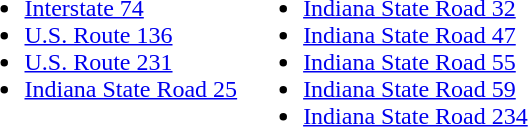<table>
<tr ---- valign="top">
<td><br><ul><li> <a href='#'>Interstate 74</a></li><li> <a href='#'>U.S. Route 136</a></li><li> <a href='#'>U.S. Route 231</a></li><li> <a href='#'>Indiana State Road 25</a></li></ul></td>
<td><br><ul><li> <a href='#'>Indiana State Road 32</a></li><li> <a href='#'>Indiana State Road 47</a></li><li> <a href='#'>Indiana State Road 55</a></li><li> <a href='#'>Indiana State Road 59</a></li><li> <a href='#'>Indiana State Road 234</a></li></ul></td>
</tr>
</table>
